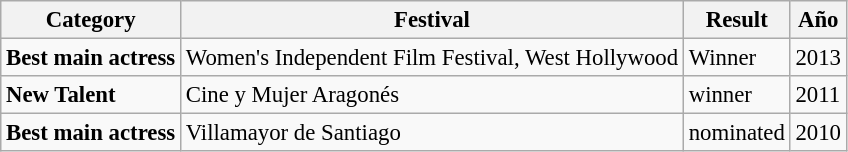<table class="wikitable" style="font-size: 95%;">
<tr>
<th>Category</th>
<th>Festival</th>
<th>Result</th>
<th>Año</th>
</tr>
<tr>
<td><strong>Best main actress</strong></td>
<td>Women's Independent Film Festival, West Hollywood</td>
<td>Winner</td>
<td>2013</td>
</tr>
<tr>
<td><strong>New Talent</strong></td>
<td>Cine y Mujer Aragonés</td>
<td>winner</td>
<td>2011</td>
</tr>
<tr>
<td><strong>Best main actress</strong></td>
<td>Villamayor de Santiago</td>
<td>nominated</td>
<td>2010</td>
</tr>
</table>
